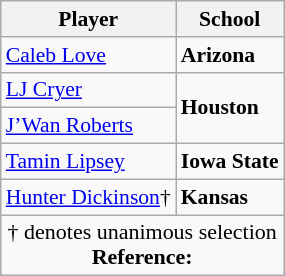<table class="wikitable" style="white-space:nowrap; font-size:90%;">
<tr>
<th>Player</th>
<th>School</th>
</tr>
<tr ,>
<td><a href='#'>Caleb Love</a></td>
<td><strong>Arizona</strong></td>
</tr>
<tr>
<td><a href='#'>LJ Cryer</a></td>
<td rowspan=2><strong>Houston</strong></td>
</tr>
<tr>
<td><a href='#'>J’Wan Roberts</a></td>
</tr>
<tr>
<td><a href='#'>Tamin Lipsey</a></td>
<td><strong>Iowa State</strong></td>
</tr>
<tr>
<td><a href='#'>Hunter Dickinson</a>†</td>
<td><strong>Kansas</strong></td>
</tr>
<tr>
<td colspan="4"  style="font-size:11pt; text-align:center;">† denotes unanimous selection<br><strong>Reference:</strong></td>
</tr>
</table>
